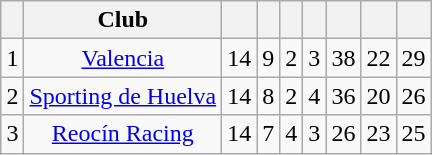<table class="wikitable" style="margin: 1em auto; text-align: center;">
<tr>
<th scope="col"></th>
<th scope="col">Club</th>
<th scope="col"></th>
<th scope="col"></th>
<th scope="col"></th>
<th scope="col"></th>
<th scope="col"></th>
<th scope="col"></th>
<th scope="col"></th>
</tr>
<tr>
<td>1</td>
<td><a href='#'>Valencia</a></td>
<td>14</td>
<td>9</td>
<td>2</td>
<td>3</td>
<td>38</td>
<td>22</td>
<td>29</td>
</tr>
<tr>
<td>2</td>
<td><a href='#'>Sporting de Huelva</a></td>
<td>14</td>
<td>8</td>
<td>2</td>
<td>4</td>
<td>36</td>
<td>20</td>
<td>26</td>
</tr>
<tr>
<td>3</td>
<td><a href='#'>Reocín Racing</a></td>
<td>14</td>
<td>7</td>
<td>4</td>
<td>3</td>
<td>26</td>
<td>23</td>
<td>25</td>
</tr>
</table>
